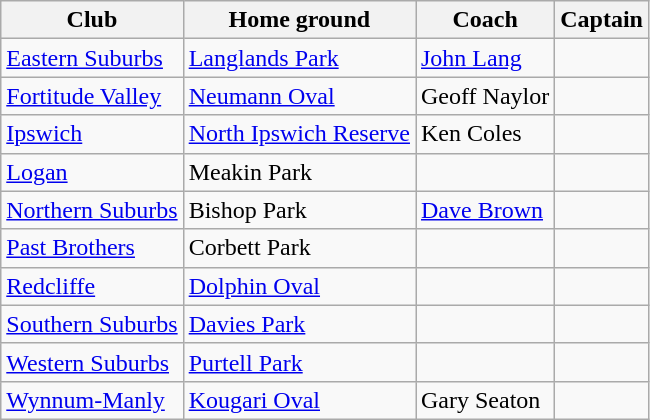<table class="wikitable sortable">
<tr>
<th>Club</th>
<th>Home ground</th>
<th>Coach</th>
<th>Captain</th>
</tr>
<tr>
<td> <a href='#'>Eastern Suburbs</a></td>
<td><a href='#'>Langlands Park</a></td>
<td><a href='#'>John Lang</a></td>
<td></td>
</tr>
<tr>
<td> <a href='#'>Fortitude Valley</a></td>
<td><a href='#'>Neumann Oval</a></td>
<td>Geoff Naylor</td>
<td></td>
</tr>
<tr>
<td> <a href='#'>Ipswich</a></td>
<td><a href='#'>North Ipswich Reserve</a></td>
<td>Ken Coles</td>
<td></td>
</tr>
<tr>
<td> <a href='#'>Logan</a></td>
<td>Meakin Park</td>
<td></td>
</tr>
<tr>
<td> <a href='#'>Northern Suburbs</a></td>
<td>Bishop Park</td>
<td><a href='#'>Dave Brown</a></td>
<td></td>
</tr>
<tr>
<td> <a href='#'>Past Brothers</a></td>
<td>Corbett Park</td>
<td></td>
<td></td>
</tr>
<tr>
<td> <a href='#'>Redcliffe</a></td>
<td><a href='#'>Dolphin Oval</a></td>
<td></td>
<td></td>
</tr>
<tr>
<td> <a href='#'>Southern Suburbs</a></td>
<td><a href='#'>Davies Park</a></td>
<td></td>
<td></td>
</tr>
<tr>
<td> <a href='#'>Western Suburbs</a></td>
<td><a href='#'>Purtell Park</a></td>
<td></td>
<td></td>
</tr>
<tr>
<td> <a href='#'>Wynnum-Manly</a></td>
<td><a href='#'>Kougari Oval</a></td>
<td>Gary Seaton</td>
<td></td>
</tr>
</table>
